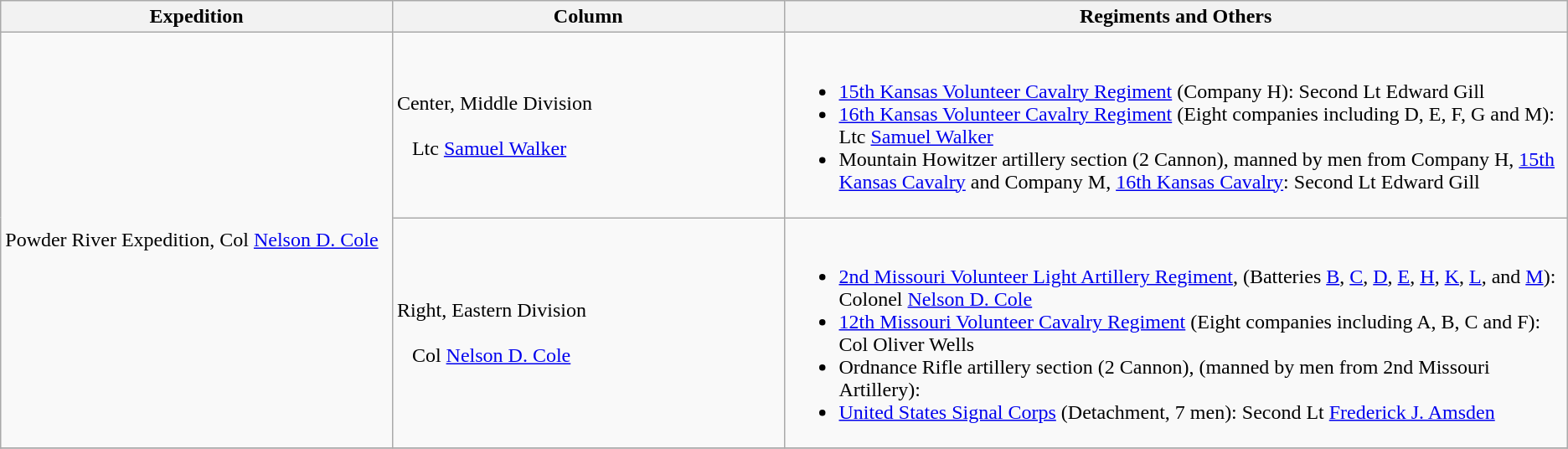<table class="wikitable">
<tr>
<th width=25%>Expedition</th>
<th width=25%>Column</th>
<th>Regiments and Others</th>
</tr>
<tr>
<td rowspan=2><br>Powder River Expedition, Col <a href='#'>Nelson D. Cole</a><br>    </td>
<td>Center, Middle Division<br><br>  
Ltc <a href='#'>Samuel Walker</a></td>
<td><br><ul><li><a href='#'>15th Kansas Volunteer Cavalry Regiment</a> (Company H): Second Lt Edward Gill</li><li><a href='#'>16th Kansas Volunteer Cavalry Regiment</a> (Eight companies including D, E, F, G and M): Ltc <a href='#'>Samuel Walker</a></li><li>Mountain Howitzer artillery section (2 Cannon), manned by men from Company H, <a href='#'>15th Kansas Cavalry</a> and Company M, <a href='#'>16th Kansas Cavalry</a>: Second Lt Edward Gill</li></ul></td>
</tr>
<tr>
<td>Right, Eastern Division<br><br>  
Col <a href='#'>Nelson D. Cole</a></td>
<td><br><ul><li><a href='#'>2nd Missouri Volunteer Light Artillery Regiment</a>, (Batteries <a href='#'>B</a>, <a href='#'>C</a>, <a href='#'>D</a>, <a href='#'>E</a>, <a href='#'>H</a>, <a href='#'>K</a>, <a href='#'>L</a>, and <a href='#'>M</a>): Colonel <a href='#'>Nelson D. Cole</a></li><li><a href='#'>12th Missouri Volunteer Cavalry Regiment</a> (Eight companies including A, B, C and F): Col Oliver Wells</li><li>Ordnance Rifle artillery section (2 Cannon), (manned by men from 2nd Missouri Artillery):</li><li><a href='#'>United States Signal Corps</a> (Detachment, 7 men): Second Lt <a href='#'>Frederick J. Amsden</a></li></ul></td>
</tr>
<tr>
</tr>
</table>
